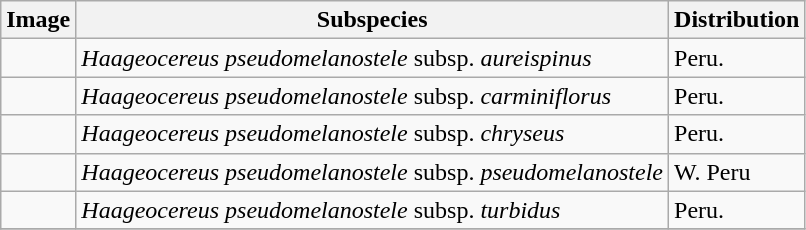<table class="wikitable ">
<tr>
<th>Image</th>
<th>Subspecies</th>
<th>Distribution</th>
</tr>
<tr>
<td></td>
<td><em>Haageocereus pseudomelanostele</em> subsp. <em>aureispinus</em> </td>
<td>Peru.</td>
</tr>
<tr>
<td></td>
<td><em>Haageocereus pseudomelanostele</em> subsp. <em>carminiflorus</em> </td>
<td>Peru.</td>
</tr>
<tr>
<td></td>
<td><em>Haageocereus pseudomelanostele</em> subsp. <em>chryseus</em> </td>
<td>Peru.</td>
</tr>
<tr>
<td></td>
<td><em>Haageocereus pseudomelanostele</em> subsp. <em>pseudomelanostele</em></td>
<td>W. Peru</td>
</tr>
<tr>
<td></td>
<td><em>Haageocereus pseudomelanostele</em> subsp. <em>turbidus</em> </td>
<td>Peru.</td>
</tr>
<tr>
</tr>
</table>
